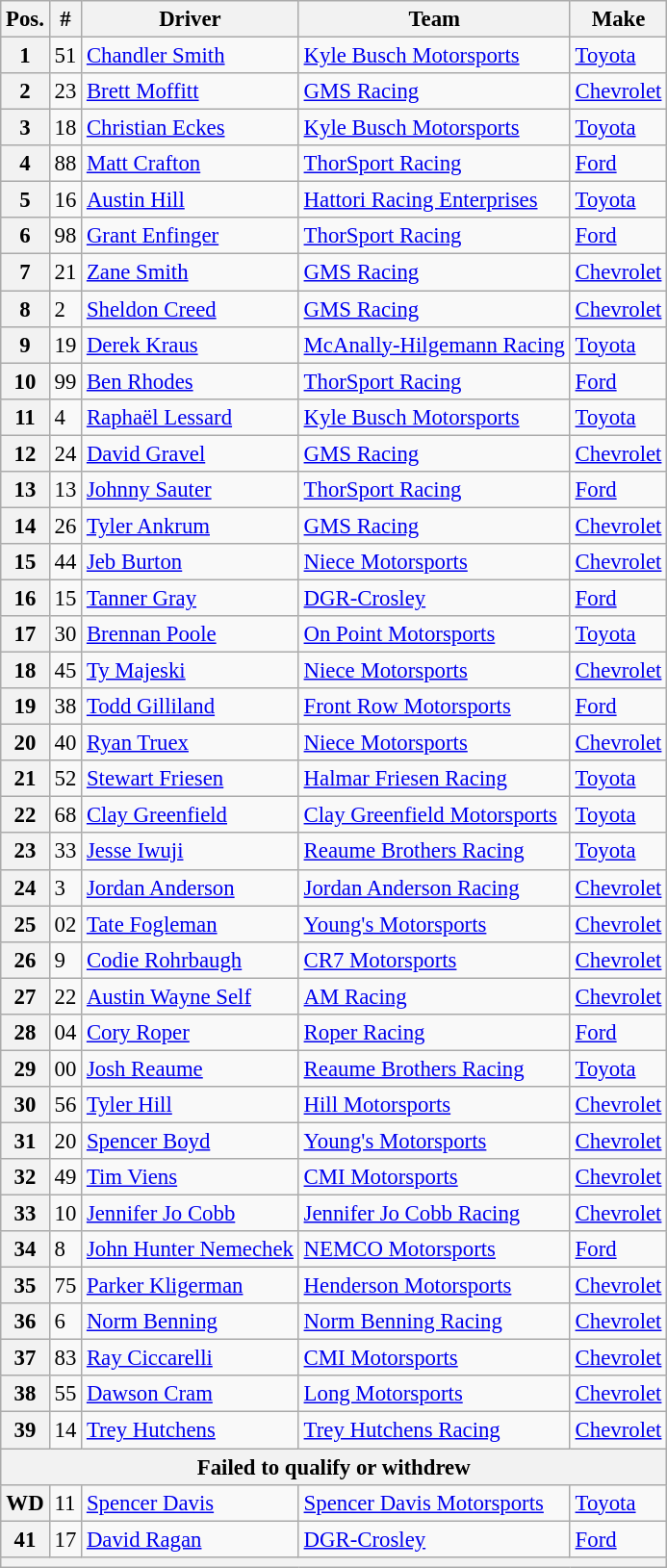<table class="wikitable" style="font-size:95%">
<tr>
<th>Pos.</th>
<th>#</th>
<th>Driver</th>
<th>Team</th>
<th>Make</th>
</tr>
<tr>
<th>1</th>
<td>51</td>
<td><a href='#'>Chandler Smith</a></td>
<td><a href='#'>Kyle Busch Motorsports</a></td>
<td><a href='#'>Toyota</a></td>
</tr>
<tr>
<th>2</th>
<td>23</td>
<td><a href='#'>Brett Moffitt</a></td>
<td><a href='#'>GMS Racing</a></td>
<td><a href='#'>Chevrolet</a></td>
</tr>
<tr>
<th>3</th>
<td>18</td>
<td><a href='#'>Christian Eckes</a></td>
<td><a href='#'>Kyle Busch Motorsports</a></td>
<td><a href='#'>Toyota</a></td>
</tr>
<tr>
<th>4</th>
<td>88</td>
<td><a href='#'>Matt Crafton</a></td>
<td><a href='#'>ThorSport Racing</a></td>
<td><a href='#'>Ford</a></td>
</tr>
<tr>
<th>5</th>
<td>16</td>
<td><a href='#'>Austin Hill</a></td>
<td><a href='#'>Hattori Racing Enterprises</a></td>
<td><a href='#'>Toyota</a></td>
</tr>
<tr>
<th>6</th>
<td>98</td>
<td><a href='#'>Grant Enfinger</a></td>
<td><a href='#'>ThorSport Racing</a></td>
<td><a href='#'>Ford</a></td>
</tr>
<tr>
<th>7</th>
<td>21</td>
<td><a href='#'>Zane Smith</a></td>
<td><a href='#'>GMS Racing</a></td>
<td><a href='#'>Chevrolet</a></td>
</tr>
<tr>
<th>8</th>
<td>2</td>
<td><a href='#'>Sheldon Creed</a></td>
<td><a href='#'>GMS Racing</a></td>
<td><a href='#'>Chevrolet</a></td>
</tr>
<tr>
<th>9</th>
<td>19</td>
<td><a href='#'>Derek Kraus</a></td>
<td><a href='#'>McAnally-Hilgemann Racing</a></td>
<td><a href='#'>Toyota</a></td>
</tr>
<tr>
<th>10</th>
<td>99</td>
<td><a href='#'>Ben Rhodes</a></td>
<td><a href='#'>ThorSport Racing</a></td>
<td><a href='#'>Ford</a></td>
</tr>
<tr>
<th>11</th>
<td>4</td>
<td><a href='#'>Raphaël Lessard</a></td>
<td><a href='#'>Kyle Busch Motorsports</a></td>
<td><a href='#'>Toyota</a></td>
</tr>
<tr>
<th>12</th>
<td>24</td>
<td><a href='#'>David Gravel</a></td>
<td><a href='#'>GMS Racing</a></td>
<td><a href='#'>Chevrolet</a></td>
</tr>
<tr>
<th>13</th>
<td>13</td>
<td><a href='#'>Johnny Sauter</a></td>
<td><a href='#'>ThorSport Racing</a></td>
<td><a href='#'>Ford</a></td>
</tr>
<tr>
<th>14</th>
<td>26</td>
<td><a href='#'>Tyler Ankrum</a></td>
<td><a href='#'>GMS Racing</a></td>
<td><a href='#'>Chevrolet</a></td>
</tr>
<tr>
<th>15</th>
<td>44</td>
<td><a href='#'>Jeb Burton</a></td>
<td><a href='#'>Niece Motorsports</a></td>
<td><a href='#'>Chevrolet</a></td>
</tr>
<tr>
<th>16</th>
<td>15</td>
<td><a href='#'>Tanner Gray</a></td>
<td><a href='#'>DGR-Crosley</a></td>
<td><a href='#'>Ford</a></td>
</tr>
<tr>
<th>17</th>
<td>30</td>
<td><a href='#'>Brennan Poole</a></td>
<td><a href='#'>On Point Motorsports</a></td>
<td><a href='#'>Toyota</a></td>
</tr>
<tr>
<th>18</th>
<td>45</td>
<td><a href='#'>Ty Majeski</a></td>
<td><a href='#'>Niece Motorsports</a></td>
<td><a href='#'>Chevrolet</a></td>
</tr>
<tr>
<th>19</th>
<td>38</td>
<td><a href='#'>Todd Gilliland</a></td>
<td><a href='#'>Front Row Motorsports</a></td>
<td><a href='#'>Ford</a></td>
</tr>
<tr>
<th>20</th>
<td>40</td>
<td><a href='#'>Ryan Truex</a></td>
<td><a href='#'>Niece Motorsports</a></td>
<td><a href='#'>Chevrolet</a></td>
</tr>
<tr>
<th>21</th>
<td>52</td>
<td><a href='#'>Stewart Friesen</a></td>
<td><a href='#'>Halmar Friesen Racing</a></td>
<td><a href='#'>Toyota</a></td>
</tr>
<tr>
<th>22</th>
<td>68</td>
<td><a href='#'>Clay Greenfield</a></td>
<td><a href='#'>Clay Greenfield Motorsports</a></td>
<td><a href='#'>Toyota</a></td>
</tr>
<tr>
<th>23</th>
<td>33</td>
<td><a href='#'>Jesse Iwuji</a></td>
<td><a href='#'>Reaume Brothers Racing</a></td>
<td><a href='#'>Toyota</a></td>
</tr>
<tr>
<th>24</th>
<td>3</td>
<td><a href='#'>Jordan Anderson</a></td>
<td><a href='#'>Jordan Anderson Racing</a></td>
<td><a href='#'>Chevrolet</a></td>
</tr>
<tr>
<th>25</th>
<td>02</td>
<td><a href='#'>Tate Fogleman</a></td>
<td><a href='#'>Young's Motorsports</a></td>
<td><a href='#'>Chevrolet</a></td>
</tr>
<tr>
<th>26</th>
<td>9</td>
<td><a href='#'>Codie Rohrbaugh</a></td>
<td><a href='#'>CR7 Motorsports</a></td>
<td><a href='#'>Chevrolet</a></td>
</tr>
<tr>
<th>27</th>
<td>22</td>
<td><a href='#'>Austin Wayne Self</a></td>
<td><a href='#'>AM Racing</a></td>
<td><a href='#'>Chevrolet</a></td>
</tr>
<tr>
<th>28</th>
<td>04</td>
<td><a href='#'>Cory Roper</a></td>
<td><a href='#'>Roper Racing</a></td>
<td><a href='#'>Ford</a></td>
</tr>
<tr>
<th>29</th>
<td>00</td>
<td><a href='#'>Josh Reaume</a></td>
<td><a href='#'>Reaume Brothers Racing</a></td>
<td><a href='#'>Toyota</a></td>
</tr>
<tr>
<th>30</th>
<td>56</td>
<td><a href='#'>Tyler Hill</a></td>
<td><a href='#'>Hill Motorsports</a></td>
<td><a href='#'>Chevrolet</a></td>
</tr>
<tr>
<th>31</th>
<td>20</td>
<td><a href='#'>Spencer Boyd</a></td>
<td><a href='#'>Young's Motorsports</a></td>
<td><a href='#'>Chevrolet</a></td>
</tr>
<tr>
<th>32</th>
<td>49</td>
<td><a href='#'>Tim Viens</a></td>
<td><a href='#'>CMI Motorsports</a></td>
<td><a href='#'>Chevrolet</a></td>
</tr>
<tr>
<th>33</th>
<td>10</td>
<td><a href='#'>Jennifer Jo Cobb</a></td>
<td><a href='#'>Jennifer Jo Cobb Racing</a></td>
<td><a href='#'>Chevrolet</a></td>
</tr>
<tr>
<th>34</th>
<td>8</td>
<td><a href='#'>John Hunter Nemechek</a></td>
<td><a href='#'>NEMCO Motorsports</a></td>
<td><a href='#'>Ford</a></td>
</tr>
<tr>
<th>35</th>
<td>75</td>
<td><a href='#'>Parker Kligerman</a></td>
<td><a href='#'>Henderson Motorsports</a></td>
<td><a href='#'>Chevrolet</a></td>
</tr>
<tr>
<th>36</th>
<td>6</td>
<td><a href='#'>Norm Benning</a></td>
<td><a href='#'>Norm Benning Racing</a></td>
<td><a href='#'>Chevrolet</a></td>
</tr>
<tr>
<th>37</th>
<td>83</td>
<td><a href='#'>Ray Ciccarelli</a></td>
<td><a href='#'>CMI Motorsports</a></td>
<td><a href='#'>Chevrolet</a></td>
</tr>
<tr>
<th>38</th>
<td>55</td>
<td><a href='#'>Dawson Cram</a></td>
<td><a href='#'>Long Motorsports</a></td>
<td><a href='#'>Chevrolet</a></td>
</tr>
<tr>
<th>39</th>
<td>14</td>
<td><a href='#'>Trey Hutchens</a></td>
<td><a href='#'>Trey Hutchens Racing</a></td>
<td><a href='#'>Chevrolet</a></td>
</tr>
<tr>
<th colspan="5">Failed to qualify or withdrew</th>
</tr>
<tr>
<th>WD</th>
<td>11</td>
<td><a href='#'>Spencer Davis</a></td>
<td><a href='#'>Spencer Davis Motorsports</a></td>
<td><a href='#'>Toyota</a></td>
</tr>
<tr>
<th>41</th>
<td>17</td>
<td><a href='#'>David Ragan</a></td>
<td><a href='#'>DGR-Crosley</a></td>
<td><a href='#'>Ford</a></td>
</tr>
<tr>
<th colspan="5"></th>
</tr>
</table>
